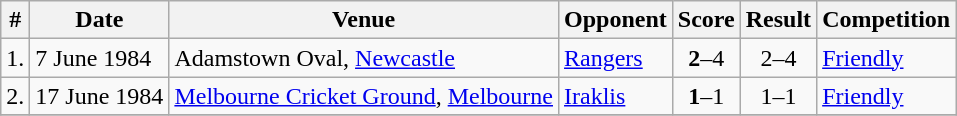<table class="wikitable">
<tr>
<th>#</th>
<th>Date</th>
<th>Venue</th>
<th>Opponent</th>
<th>Score</th>
<th>Result</th>
<th>Competition</th>
</tr>
<tr>
<td>1.</td>
<td>7 June 1984</td>
<td>Adamstown Oval, <a href='#'>Newcastle</a></td>
<td> <a href='#'>Rangers</a></td>
<td align=center><strong>2</strong>–4</td>
<td align=center>2–4</td>
<td><a href='#'>Friendly</a></td>
</tr>
<tr>
<td>2.</td>
<td>17 June 1984</td>
<td><a href='#'>Melbourne Cricket Ground</a>, <a href='#'>Melbourne</a></td>
<td> <a href='#'>Iraklis</a></td>
<td align=center><strong>1</strong>–1</td>
<td align=center>1–1</td>
<td><a href='#'>Friendly</a></td>
</tr>
<tr>
</tr>
</table>
